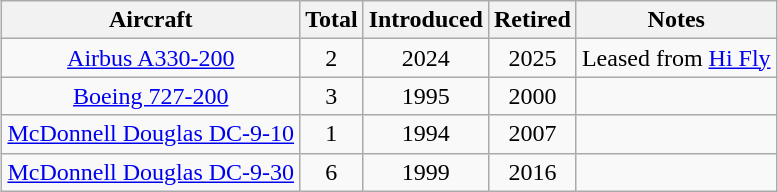<table class="wikitable" style="margin:0.5em auto; text-align:center">
<tr>
<th>Aircraft</th>
<th>Total</th>
<th>Introduced</th>
<th>Retired</th>
<th>Notes</th>
</tr>
<tr>
<td><a href='#'>Airbus A330-200</a></td>
<td>2</td>
<td>2024</td>
<td>2025</td>
<td>Leased from <a href='#'>Hi Fly</a></td>
</tr>
<tr>
<td><a href='#'>Boeing 727-200</a></td>
<td>3</td>
<td>1995</td>
<td>2000</td>
<td></td>
</tr>
<tr>
<td><a href='#'>McDonnell Douglas DC-9-10</a></td>
<td>1</td>
<td>1994</td>
<td>2007</td>
<td></td>
</tr>
<tr>
<td><a href='#'>McDonnell Douglas DC-9-30</a></td>
<td>6</td>
<td>1999</td>
<td>2016</td>
<td></td>
</tr>
</table>
